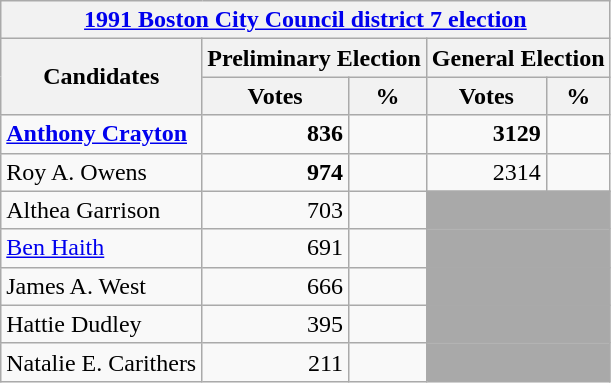<table class=wikitable>
<tr>
<th colspan=5><a href='#'>1991 Boston City Council district 7 election</a></th>
</tr>
<tr>
<th rowspan="2"><strong>Candidates</strong></th>
<th colspan=2><strong>Preliminary Election</strong></th>
<th colspan=2><strong>General Election</strong></th>
</tr>
<tr>
<th>Votes</th>
<th>%</th>
<th>Votes</th>
<th>%</th>
</tr>
<tr>
<td><strong><a href='#'>Anthony Crayton</a></strong></td>
<td style="text-align:right;"><strong>836</strong></td>
<td style="text-align:right;"><strong></strong></td>
<td style="text-align:right;"><strong>3129</strong></td>
<td style="text-align:right;"><strong></strong></td>
</tr>
<tr>
<td>Roy A. Owens</td>
<td style="text-align:right;"><strong>974</strong></td>
<td style="text-align:right;"><strong></strong></td>
<td style="text-align:right;">2314</td>
<td style="text-align:right;"></td>
</tr>
<tr>
<td>Althea Garrison</td>
<td style="text-align:right;">703</td>
<td style="text-align:right;"></td>
<td colspan="2" style="background:darkgrey;"> </td>
</tr>
<tr>
<td><a href='#'>Ben Haith</a></td>
<td style="text-align:right;">691</td>
<td style="text-align:right;"></td>
<td colspan="2" style="background:darkgrey;"> </td>
</tr>
<tr>
<td>James A. West</td>
<td style="text-align:right;">666</td>
<td style="text-align:right;"></td>
<td colspan="2" style="background:darkgrey;"> </td>
</tr>
<tr>
<td>Hattie Dudley</td>
<td style="text-align:right;">395</td>
<td style="text-align:right;"></td>
<td colspan="2" style="background:darkgrey;"> </td>
</tr>
<tr>
<td>Natalie E. Carithers</td>
<td style="text-align:right;">211</td>
<td style="text-align:right;"></td>
<td colspan="2" style="background:darkgrey;"> </td>
</tr>
</table>
